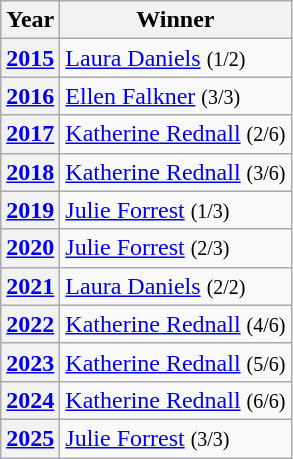<table class="wikitable">
<tr>
<th>Year</th>
<th>Winner</th>
</tr>
<tr>
<th><a href='#'>2015</a></th>
<td> <a href='#'>Laura Daniels</a> <small>(1/2)</small></td>
</tr>
<tr>
<th><a href='#'>2016</a></th>
<td> <a href='#'>Ellen Falkner</a> <small>(3/3)</small></td>
</tr>
<tr>
<th><a href='#'>2017</a></th>
<td> <a href='#'>Katherine Rednall</a> <small>(2/6)</small></td>
</tr>
<tr>
<th><a href='#'>2018</a></th>
<td> <a href='#'>Katherine Rednall</a> <small>(3/6)</small></td>
</tr>
<tr>
<th><a href='#'>2019</a></th>
<td> <a href='#'>Julie Forrest</a> <small>(1/3)</small></td>
</tr>
<tr>
<th><a href='#'>2020</a></th>
<td> <a href='#'>Julie Forrest</a> <small>(2/3)</small></td>
</tr>
<tr>
<th><a href='#'>2021</a></th>
<td> <a href='#'>Laura Daniels</a> <small>(2/2)</small> </td>
</tr>
<tr>
<th><a href='#'>2022</a></th>
<td> <a href='#'>Katherine Rednall</a> <small>(4/6)</small></td>
</tr>
<tr>
<th><a href='#'>2023</a></th>
<td> <a href='#'>Katherine Rednall</a> <small>(5/6)</small></td>
</tr>
<tr>
<th><a href='#'>2024</a></th>
<td> <a href='#'>Katherine Rednall</a> <small>(6/6)</small></td>
</tr>
<tr>
<th><a href='#'>2025</a></th>
<td> <a href='#'>Julie Forrest</a> <small>(3/3)</small></td>
</tr>
</table>
